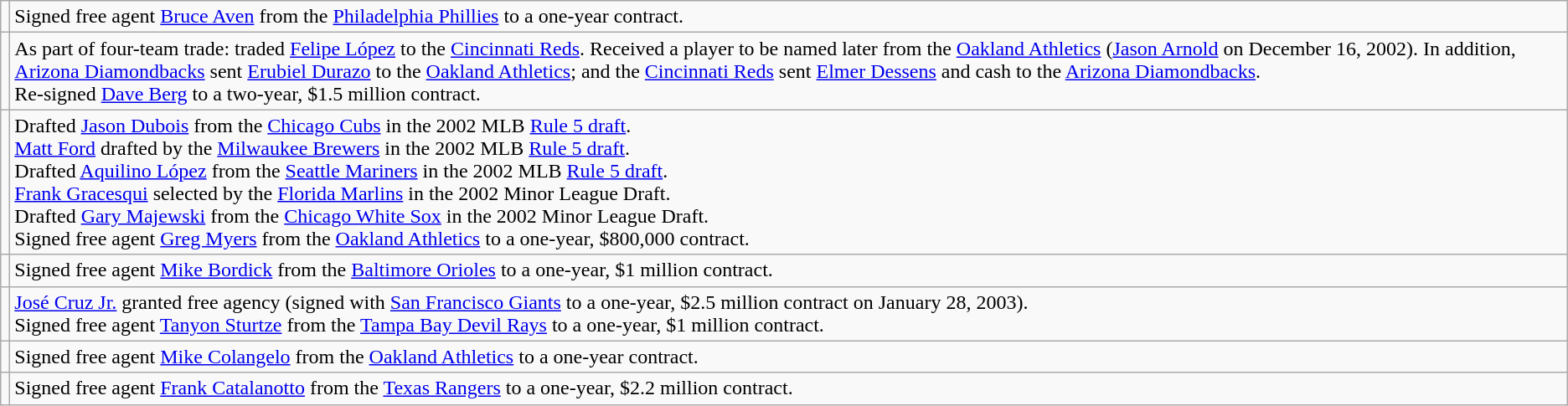<table class="wikitable">
<tr>
<td></td>
<td>Signed free agent <a href='#'>Bruce Aven</a> from the <a href='#'>Philadelphia Phillies</a> to a one-year contract.</td>
</tr>
<tr>
<td></td>
<td>As part of four-team trade: traded <a href='#'>Felipe López</a> to the <a href='#'>Cincinnati Reds</a>. Received a player to be named later from the <a href='#'>Oakland Athletics</a> (<a href='#'>Jason Arnold</a> on December 16, 2002). In addition, <a href='#'>Arizona Diamondbacks</a> sent <a href='#'>Erubiel Durazo</a> to the <a href='#'>Oakland Athletics</a>; and the <a href='#'>Cincinnati Reds</a> sent <a href='#'>Elmer Dessens</a> and cash to the <a href='#'>Arizona Diamondbacks</a>. <br>Re-signed <a href='#'>Dave Berg</a> to a two-year, $1.5 million contract.</td>
</tr>
<tr>
<td></td>
<td>Drafted <a href='#'>Jason Dubois</a> from the <a href='#'>Chicago Cubs</a> in the 2002 MLB <a href='#'>Rule 5 draft</a>. <br><a href='#'>Matt Ford</a> drafted by the <a href='#'>Milwaukee Brewers</a> in the 2002 MLB <a href='#'>Rule 5 draft</a>. <br>Drafted <a href='#'>Aquilino López</a> from the <a href='#'>Seattle Mariners</a> in the 2002 MLB <a href='#'>Rule 5 draft</a>. <br><a href='#'>Frank Gracesqui</a> selected by the <a href='#'>Florida Marlins</a> in the 2002 Minor League Draft. <br>Drafted <a href='#'>Gary Majewski</a> from the <a href='#'>Chicago White Sox</a> in the 2002 Minor League Draft. <br>Signed free agent <a href='#'>Greg Myers</a> from the <a href='#'>Oakland Athletics</a> to a one-year, $800,000 contract.</td>
</tr>
<tr>
<td></td>
<td>Signed free agent <a href='#'>Mike Bordick</a> from the <a href='#'>Baltimore Orioles</a> to a one-year, $1 million contract.</td>
</tr>
<tr>
<td></td>
<td><a href='#'>José Cruz Jr.</a> granted free agency (signed with <a href='#'>San Francisco Giants</a> to a one-year, $2.5 million contract on January 28, 2003). <br>Signed free agent <a href='#'>Tanyon Sturtze</a> from the <a href='#'>Tampa Bay Devil Rays</a> to a one-year, $1 million contract.</td>
</tr>
<tr>
<td></td>
<td>Signed free agent <a href='#'>Mike Colangelo</a> from the <a href='#'>Oakland Athletics</a> to a one-year contract.</td>
</tr>
<tr>
<td></td>
<td>Signed free agent <a href='#'>Frank Catalanotto</a> from the <a href='#'>Texas Rangers</a> to a one-year, $2.2 million contract.</td>
</tr>
</table>
